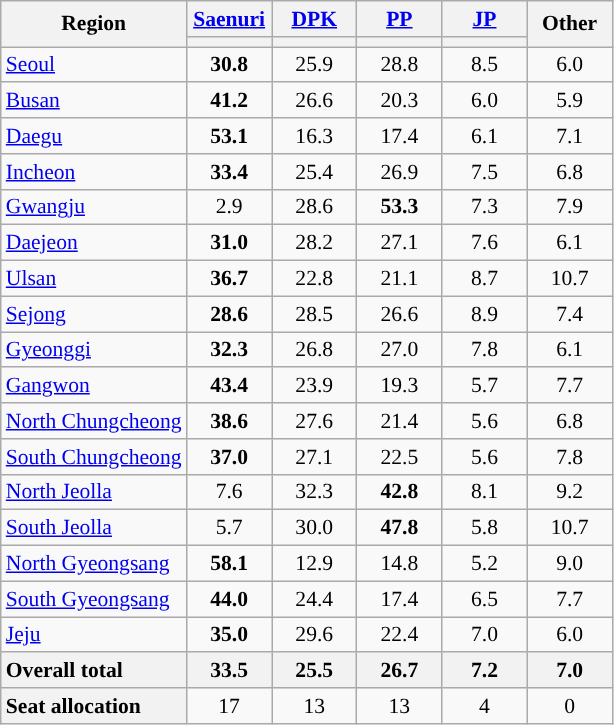<table class="wikitable nowrap sortable" style="text-align:center; font-size:90%">
<tr>
<th rowspan="2">Region</th>
<th style="width:50px" class="unsortable"><a href='#'>Saenuri</a></th>
<th style="width:50px" class="unsortable"><a href='#'>DPK</a></th>
<th style="width:50px" class="unsortable"><a href='#'>PP</a></th>
<th style="width:50px" class="unsortable"><a href='#'>JP</a></th>
<th rowspan="2" style="width:50px" class="unsortable">Other</th>
</tr>
<tr>
<th style="background:"></th>
<th style="background:"></th>
<th style="background:"></th>
<th style="background:"></th>
</tr>
<tr>
<td style="text-align:left"><a href='#'>Seoul</a></td>
<td><strong>30.8</strong></td>
<td>25.9</td>
<td>28.8</td>
<td>8.5</td>
<td>6.0</td>
</tr>
<tr>
<td style="text-align:left"><a href='#'>Busan</a></td>
<td><strong>41.2</strong></td>
<td>26.6</td>
<td>20.3</td>
<td>6.0</td>
<td>5.9</td>
</tr>
<tr>
<td style="text-align:left"><a href='#'>Daegu</a></td>
<td><strong>53.1</strong></td>
<td>16.3</td>
<td>17.4</td>
<td>6.1</td>
<td>7.1</td>
</tr>
<tr>
<td style="text-align:left"><a href='#'>Incheon</a></td>
<td><strong>33.4</strong></td>
<td>25.4</td>
<td>26.9</td>
<td>7.5</td>
<td>6.8</td>
</tr>
<tr>
<td style="text-align:left"><a href='#'>Gwangju</a></td>
<td>2.9</td>
<td>28.6</td>
<td><strong>53.3</strong></td>
<td>7.3</td>
<td>7.9</td>
</tr>
<tr>
<td style="text-align:left"><a href='#'>Daejeon</a></td>
<td><strong>31.0</strong></td>
<td>28.2</td>
<td>27.1</td>
<td>7.6</td>
<td>6.1</td>
</tr>
<tr>
<td style="text-align:left"><a href='#'>Ulsan</a></td>
<td><strong>36.7</strong></td>
<td>22.8</td>
<td>21.1</td>
<td>8.7</td>
<td>10.7</td>
</tr>
<tr>
<td style="text-align:left"><a href='#'>Sejong</a></td>
<td><strong>28.6</strong></td>
<td>28.5</td>
<td>26.6</td>
<td>8.9</td>
<td>7.4</td>
</tr>
<tr>
<td style="text-align:left"><a href='#'>Gyeonggi</a></td>
<td><strong>32.3</strong></td>
<td>26.8</td>
<td>27.0</td>
<td>7.8</td>
<td>6.1</td>
</tr>
<tr>
<td style="text-align:left"><a href='#'>Gangwon</a></td>
<td><strong>43.4</strong></td>
<td>23.9</td>
<td>19.3</td>
<td>5.7</td>
<td>7.7</td>
</tr>
<tr>
<td style="text-align:left" data-sort-value="Chungcheong N"><a href='#'>North Chungcheong</a></td>
<td><strong>38.6</strong></td>
<td>27.6</td>
<td>21.4</td>
<td>5.6</td>
<td>6.8</td>
</tr>
<tr>
<td style="text-align:left" data-sort-value="Chungcheong S"><a href='#'>South Chungcheong</a></td>
<td><strong>37.0</strong></td>
<td>27.1</td>
<td>22.5</td>
<td>5.6</td>
<td>7.8</td>
</tr>
<tr>
<td style="text-align:left" data-sort-value="Jeolla N"><a href='#'>North Jeolla</a></td>
<td>7.6</td>
<td>32.3</td>
<td><strong>42.8</strong></td>
<td>8.1</td>
<td>9.2</td>
</tr>
<tr>
<td style="text-align:left" data-sort-value="Jeolla S"><a href='#'>South Jeolla</a></td>
<td>5.7</td>
<td>30.0</td>
<td><strong>47.8</strong></td>
<td>5.8</td>
<td>10.7</td>
</tr>
<tr>
<td style="text-align:left" data-sort-value="Gyeongsang N"><a href='#'>North Gyeongsang</a></td>
<td><strong>58.1</strong></td>
<td>12.9</td>
<td>14.8</td>
<td>5.2</td>
<td>9.0</td>
</tr>
<tr>
<td style="text-align:left" data-sort-value="Gyeongsang S"><a href='#'>South Gyeongsang</a></td>
<td><strong>44.0</strong></td>
<td>24.4</td>
<td>17.4</td>
<td>6.5</td>
<td>7.7</td>
</tr>
<tr>
<td style="text-align:left"><a href='#'>Jeju</a></td>
<td><strong>35.0</strong></td>
<td>29.6</td>
<td>22.4</td>
<td>7.0</td>
<td>6.0</td>
</tr>
<tr class="sortbottom">
<th style="text-align:left">Overall total</th>
<th>33.5</th>
<th>25.5</th>
<th>26.7</th>
<th>7.2</th>
<th>7.0</th>
</tr>
<tr class="sortbottom">
<th style="text-align:left">Seat allocation</th>
<td>17</td>
<td>13</td>
<td>13</td>
<td>4</td>
<td>0</td>
</tr>
</table>
